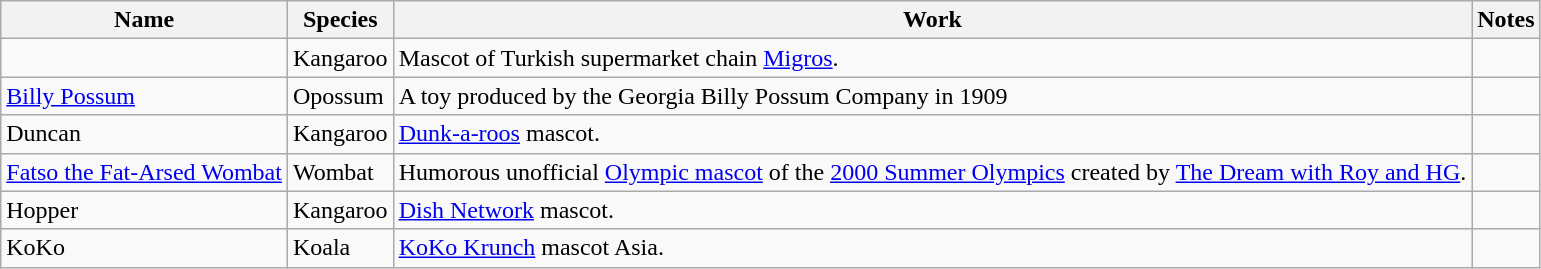<table class="wikitable sortable">
<tr>
<th>Name</th>
<th>Species</th>
<th>Work</th>
<th>Notes</th>
</tr>
<tr>
<td></td>
<td>Kangaroo</td>
<td>Mascot of Turkish supermarket chain <a href='#'>Migros</a>.</td>
<td></td>
</tr>
<tr>
<td><a href='#'>Billy Possum</a></td>
<td>Opossum</td>
<td>A toy produced by the Georgia Billy Possum Company in 1909</td>
<td></td>
</tr>
<tr>
<td>Duncan</td>
<td>Kangaroo</td>
<td><a href='#'>Dunk-a-roos</a> mascot.</td>
<td></td>
</tr>
<tr>
<td><a href='#'>Fatso the Fat-Arsed Wombat</a></td>
<td>Wombat</td>
<td>Humorous unofficial <a href='#'>Olympic mascot</a> of the <a href='#'>2000 Summer Olympics</a> created by <a href='#'>The Dream with Roy and HG</a>.</td>
<td></td>
</tr>
<tr>
<td>Hopper</td>
<td>Kangaroo</td>
<td><a href='#'>Dish Network</a> mascot.</td>
<td></td>
</tr>
<tr>
<td>KoKo</td>
<td>Koala</td>
<td><a href='#'>KoKo Krunch</a> mascot Asia.</td>
</tr>
</table>
